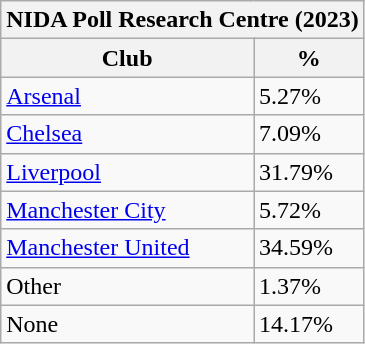<table class="wikitable sortable">
<tr>
<th colspan="2">NIDA Poll Research Centre (2023)</th>
</tr>
<tr>
<th>Club</th>
<th>%</th>
</tr>
<tr>
<td><a href='#'>Arsenal</a></td>
<td>5.27%</td>
</tr>
<tr>
<td><a href='#'>Chelsea</a></td>
<td>7.09%</td>
</tr>
<tr>
<td><a href='#'>Liverpool</a></td>
<td>31.79%</td>
</tr>
<tr>
<td><a href='#'>Manchester City</a></td>
<td>5.72%</td>
</tr>
<tr>
<td><a href='#'>Manchester United</a></td>
<td>34.59%</td>
</tr>
<tr>
<td>Other</td>
<td>1.37%</td>
</tr>
<tr>
<td>None</td>
<td>14.17%</td>
</tr>
</table>
